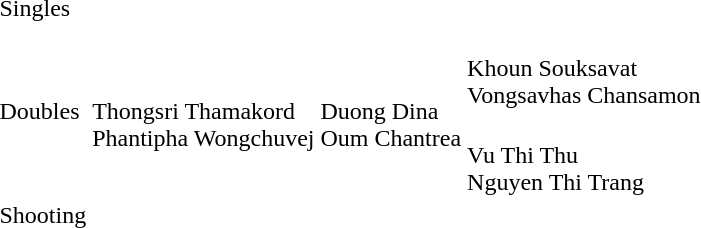<table>
<tr>
<td rowspan=2>Singles</td>
<td rowspan=2></td>
<td rowspan=2></td>
<td></td>
</tr>
<tr>
<td></td>
</tr>
<tr>
<td rowspan=2>Doubles</td>
<td rowspan=2><br>Thongsri Thamakord<br>Phantipha Wongchuvej</td>
<td rowspan=2><br>Duong Dina<br>Oum Chantrea</td>
<td><br>Khoun Souksavat<br>Vongsavhas Chansamon</td>
</tr>
<tr>
<td><br>Vu Thi Thu<br>Nguyen Thi Trang</td>
</tr>
<tr>
<td rowspan=2>Shooting</td>
<td rowspan=2></td>
<td rowspan=2></td>
<td></td>
</tr>
<tr>
<td></td>
</tr>
</table>
